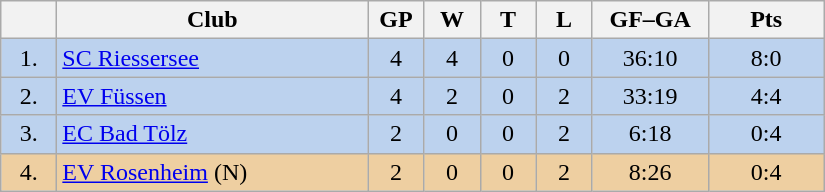<table class="wikitable">
<tr>
<th width="30"></th>
<th width="200">Club</th>
<th width="30">GP</th>
<th width="30">W</th>
<th width="30">T</th>
<th width="30">L</th>
<th width="70">GF–GA</th>
<th width="70">Pts</th>
</tr>
<tr bgcolor="#BCD2EE" align="center">
<td>1.</td>
<td align="left"><a href='#'>SC Riessersee</a></td>
<td>4</td>
<td>4</td>
<td>0</td>
<td>0</td>
<td>36:10</td>
<td>8:0</td>
</tr>
<tr bgcolor=#BCD2EE align="center">
<td>2.</td>
<td align="left"><a href='#'>EV Füssen</a></td>
<td>4</td>
<td>2</td>
<td>0</td>
<td>2</td>
<td>33:19</td>
<td>4:4</td>
</tr>
<tr bgcolor=#BCD2EE align="center">
<td>3.</td>
<td align="left"><a href='#'>EC Bad Tölz</a></td>
<td>2</td>
<td>0</td>
<td>0</td>
<td>2</td>
<td>6:18</td>
<td>0:4</td>
</tr>
<tr bgcolor=#EECFA1 align="center">
<td>4.</td>
<td align="left"><a href='#'>EV Rosenheim</a> (N)</td>
<td>2</td>
<td>0</td>
<td>0</td>
<td>2</td>
<td>8:26</td>
<td>0:4</td>
</tr>
</table>
